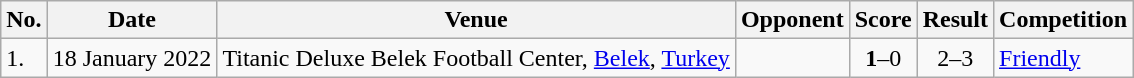<table class="wikitable">
<tr>
<th>No.</th>
<th>Date</th>
<th>Venue</th>
<th>Opponent</th>
<th>Score</th>
<th>Result</th>
<th>Competition</th>
</tr>
<tr>
<td>1.</td>
<td>18 January 2022</td>
<td>Titanic Deluxe Belek Football Center, <a href='#'>Belek</a>, <a href='#'>Turkey</a></td>
<td></td>
<td align=center><strong>1</strong>–0</td>
<td align=center>2–3</td>
<td><a href='#'>Friendly</a></td>
</tr>
</table>
